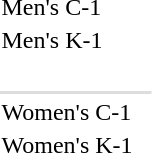<table>
<tr>
<td>Men's C-1<br></td>
<td></td>
<td></td>
<td></td>
</tr>
<tr>
<td>Men's K-1<br></td>
<td></td>
<td></td>
<td></td>
</tr>
<tr>
<td><br></td>
<td></td>
<td></td>
<td></td>
</tr>
<tr bgcolor=#DDDDDD>
<td colspan=7></td>
</tr>
<tr>
<td>Women's C-1<br></td>
<td></td>
<td></td>
<td></td>
</tr>
<tr>
<td>Women's K-1<br></td>
<td></td>
<td></td>
<td></td>
</tr>
<tr>
<td><br></td>
<td></td>
<td></td>
<td></td>
</tr>
</table>
